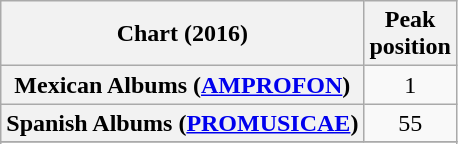<table class="wikitable sortable plainrowheaders" style="text-align:center">
<tr>
<th scope="col">Chart (2016)</th>
<th scope="col">Peak<br> position</th>
</tr>
<tr>
<th scope="row">Mexican Albums (<a href='#'>AMPROFON</a>)</th>
<td>1</td>
</tr>
<tr>
<th scope="row">Spanish Albums (<a href='#'>PROMUSICAE</a>)</th>
<td>55</td>
</tr>
<tr>
</tr>
<tr>
</tr>
<tr>
</tr>
</table>
